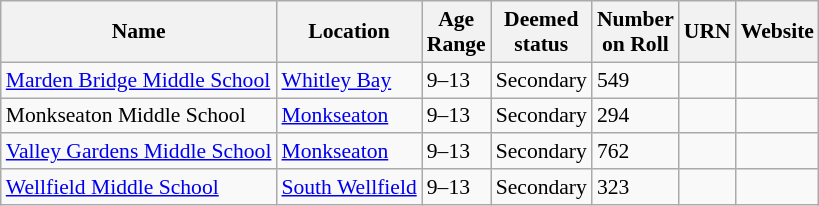<table class="wikitable sortable" style="font-size:90%;">
<tr>
<th>Name</th>
<th>Location</th>
<th>Age<br>Range</th>
<th>Deemed<br>status</th>
<th>Number<br>on Roll</th>
<th class="unsortable">URN</th>
<th class="unsortable">Website</th>
</tr>
<tr>
<td><a href='#'>Marden Bridge Middle School</a></td>
<td><a href='#'>Whitley Bay</a></td>
<td>9–13</td>
<td>Secondary</td>
<td>549</td>
<td></td>
<td></td>
</tr>
<tr>
<td>Monkseaton Middle School</td>
<td><a href='#'>Monkseaton</a></td>
<td>9–13</td>
<td>Secondary</td>
<td>294</td>
<td></td>
<td></td>
</tr>
<tr>
<td><a href='#'>Valley Gardens Middle School</a></td>
<td><a href='#'>Monkseaton</a></td>
<td>9–13</td>
<td>Secondary</td>
<td>762</td>
<td></td>
<td></td>
</tr>
<tr>
<td><a href='#'>Wellfield Middle School</a></td>
<td><a href='#'>South Wellfield</a></td>
<td>9–13</td>
<td>Secondary</td>
<td>323</td>
<td></td>
<td></td>
</tr>
</table>
